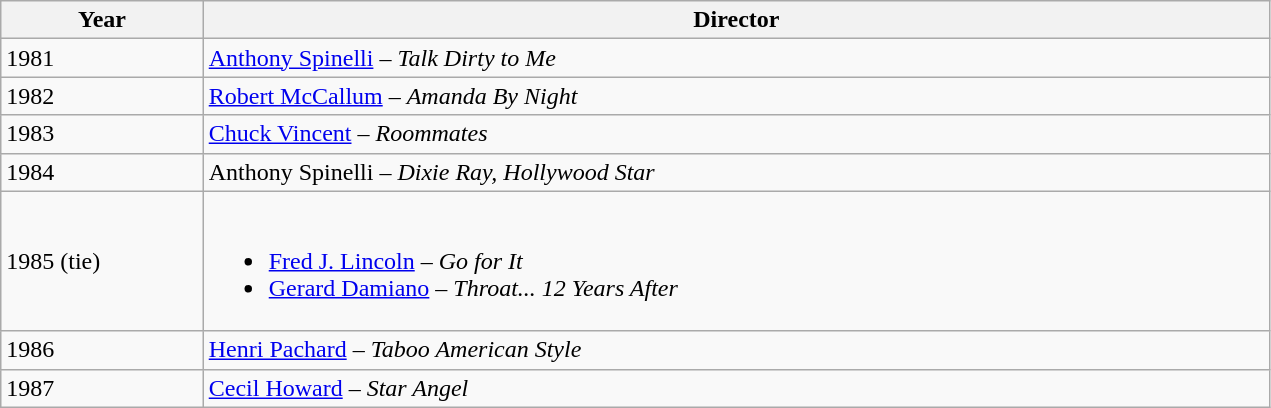<table class=wikitable width="67%">
<tr>
<th width="15">Year</th>
<th width="200">Director</th>
</tr>
<tr>
<td>1981</td>
<td><a href='#'>Anthony Spinelli</a> – <em>Talk Dirty to Me</em></td>
</tr>
<tr>
<td>1982</td>
<td><a href='#'>Robert McCallum</a> – <em>Amanda By Night</em></td>
</tr>
<tr>
<td>1983</td>
<td><a href='#'>Chuck Vincent</a> – <em>Roommates</em></td>
</tr>
<tr>
<td>1984</td>
<td>Anthony Spinelli – <em>Dixie Ray, Hollywood Star</em></td>
</tr>
<tr>
<td>1985 (tie)</td>
<td><br><ul><li><a href='#'>Fred J. Lincoln</a> – <em>Go for It</em></li><li><a href='#'>Gerard Damiano</a> – <em>Throat... 12 Years After</em></li></ul></td>
</tr>
<tr>
<td>1986</td>
<td><a href='#'>Henri Pachard</a> – <em>Taboo American Style</em></td>
</tr>
<tr>
<td>1987</td>
<td><a href='#'>Cecil Howard</a> – <em>Star Angel</em></td>
</tr>
</table>
